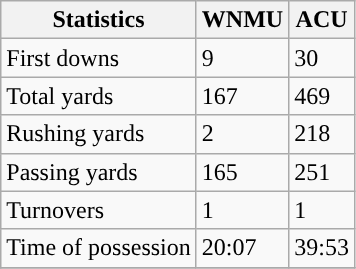<table class="wikitable">
<tr>
<th>Statistics</th>
<th>WNMU</th>
<th>ACU</th>
</tr>
<tr>
<td>First downs</td>
<td>9</td>
<td>30</td>
</tr>
<tr>
<td>Total yards</td>
<td>167</td>
<td>469</td>
</tr>
<tr>
<td>Rushing yards</td>
<td>2</td>
<td>218</td>
</tr>
<tr>
<td>Passing yards</td>
<td>165</td>
<td>251</td>
</tr>
<tr>
<td>Turnovers</td>
<td>1</td>
<td>1</td>
</tr>
<tr>
<td>Time of possession</td>
<td>20:07</td>
<td>39:53</td>
</tr>
<tr>
</tr>
</table>
